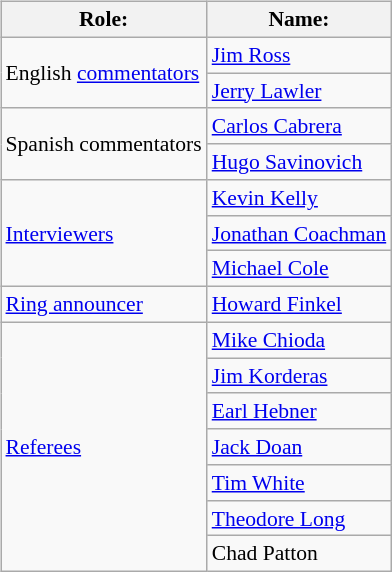<table class=wikitable style="font-size:90%; margin: 0.5em 0 0.5em 1em; float: right; clear: right;">
<tr>
<th>Role:</th>
<th>Name:</th>
</tr>
<tr>
<td rowspan=2>English <a href='#'>commentators</a></td>
<td><a href='#'>Jim Ross</a></td>
</tr>
<tr>
<td><a href='#'>Jerry Lawler</a></td>
</tr>
<tr>
<td rowspan=2>Spanish commentators</td>
<td><a href='#'>Carlos Cabrera</a></td>
</tr>
<tr>
<td><a href='#'>Hugo Savinovich</a></td>
</tr>
<tr>
<td rowspan="3"><a href='#'>Interviewers</a></td>
<td><a href='#'>Kevin Kelly</a></td>
</tr>
<tr>
<td><a href='#'>Jonathan Coachman</a></td>
</tr>
<tr>
<td><a href='#'>Michael Cole</a></td>
</tr>
<tr>
<td><a href='#'>Ring announcer</a></td>
<td><a href='#'>Howard Finkel</a></td>
</tr>
<tr>
<td rowspan=7><a href='#'>Referees</a></td>
<td><a href='#'>Mike Chioda</a></td>
</tr>
<tr>
<td><a href='#'>Jim Korderas</a></td>
</tr>
<tr>
<td><a href='#'>Earl Hebner</a></td>
</tr>
<tr>
<td><a href='#'>Jack Doan</a></td>
</tr>
<tr>
<td><a href='#'>Tim White</a></td>
</tr>
<tr>
<td><a href='#'>Theodore Long</a></td>
</tr>
<tr>
<td>Chad Patton</td>
</tr>
</table>
